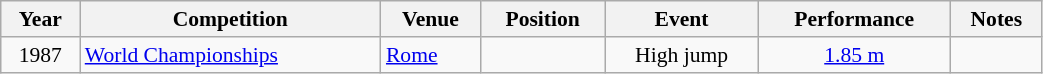<table class="wikitable" width=55% style="font-size:90%; text-align:center;">
<tr>
<th>Year</th>
<th>Competition</th>
<th>Venue</th>
<th>Position</th>
<th>Event</th>
<th>Performance</th>
<th>Notes</th>
</tr>
<tr>
<td>1987</td>
<td align=left><a href='#'>World Championships</a></td>
<td align=left> <a href='#'>Rome</a></td>
<td></td>
<td>High jump</td>
<td><a href='#'>1.85 m</a></td>
<td></td>
</tr>
</table>
